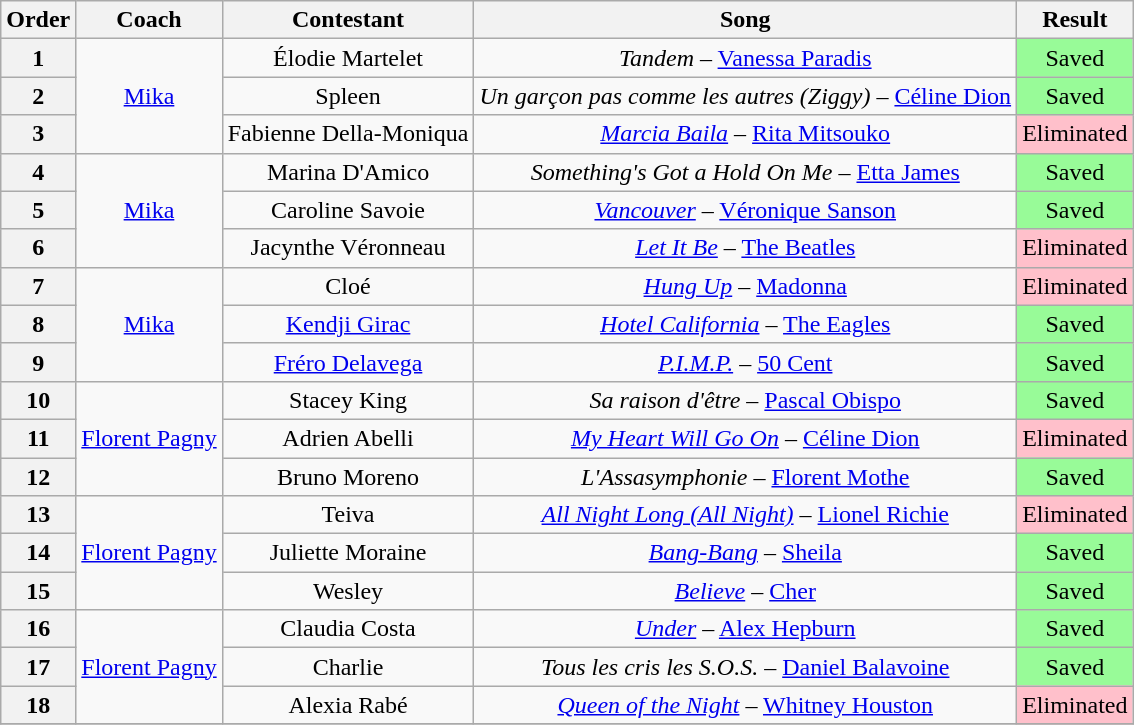<table class="wikitable sortable" style="text-align: center; width: auto;">
<tr>
<th>Order</th>
<th>Coach</th>
<th>Contestant</th>
<th>Song</th>
<th>Result</th>
</tr>
<tr>
<th>1</th>
<td rowspan=3><a href='#'>Mika</a></td>
<td>Élodie Martelet</td>
<td><em>Tandem</em> – <a href='#'>Vanessa Paradis</a></td>
<td style="background:palegreen">Saved</td>
</tr>
<tr>
<th>2</th>
<td>Spleen</td>
<td><em>Un garçon pas comme les autres (Ziggy)</em> – <a href='#'>Céline Dion</a></td>
<td style="background:palegreen">Saved</td>
</tr>
<tr>
<th>3</th>
<td>Fabienne Della-Moniqua</td>
<td><em><a href='#'>Marcia Baila</a></em> – <a href='#'>Rita Mitsouko</a></td>
<td style="background:pink">Eliminated</td>
</tr>
<tr>
<th>4</th>
<td rowspan=3><a href='#'>Mika</a></td>
<td>Marina D'Amico</td>
<td><em>Something's Got a Hold On Me</em> – <a href='#'>Etta James</a></td>
<td style="background:palegreen">Saved</td>
</tr>
<tr>
<th>5</th>
<td>Caroline Savoie</td>
<td><em><a href='#'>Vancouver</a></em> – <a href='#'>Véronique Sanson</a></td>
<td style="background:palegreen">Saved</td>
</tr>
<tr>
<th>6</th>
<td>Jacynthe Véronneau</td>
<td><em><a href='#'>Let It Be</a></em> – <a href='#'>The Beatles</a></td>
<td style="background:pink">Eliminated</td>
</tr>
<tr>
<th>7</th>
<td rowspan=3><a href='#'>Mika</a></td>
<td>Cloé</td>
<td><em><a href='#'>Hung Up</a></em> – <a href='#'>Madonna</a></td>
<td style="background:pink">Eliminated</td>
</tr>
<tr>
<th>8</th>
<td><a href='#'>Kendji Girac</a></td>
<td><em><a href='#'>Hotel California</a></em> – <a href='#'>The Eagles</a></td>
<td style="background:palegreen">Saved</td>
</tr>
<tr>
<th>9</th>
<td><a href='#'>Fréro Delavega</a></td>
<td><em><a href='#'>P.I.M.P.</a></em> – <a href='#'>50 Cent</a></td>
<td style="background:palegreen">Saved</td>
</tr>
<tr>
<th>10</th>
<td rowspan=3><a href='#'>Florent Pagny</a></td>
<td>Stacey King</td>
<td><em>Sa raison d'être</em> – <a href='#'>Pascal Obispo</a></td>
<td style="background:palegreen">Saved</td>
</tr>
<tr>
<th>11</th>
<td>Adrien Abelli</td>
<td><em><a href='#'>My Heart Will Go On</a></em> – <a href='#'>Céline Dion</a></td>
<td style="background:pink">Eliminated</td>
</tr>
<tr>
<th>12</th>
<td>Bruno Moreno</td>
<td><em>L'Assasymphonie</em> – <a href='#'>Florent Mothe</a></td>
<td style="background:palegreen">Saved</td>
</tr>
<tr>
<th>13</th>
<td rowspan=3><a href='#'>Florent Pagny</a></td>
<td>Teiva</td>
<td><em><a href='#'>All Night Long (All Night)</a></em> – <a href='#'>Lionel Richie</a></td>
<td style="background:pink">Eliminated</td>
</tr>
<tr>
<th>14</th>
<td>Juliette Moraine</td>
<td><em><a href='#'>Bang-Bang</a></em> – <a href='#'>Sheila</a></td>
<td style="background:palegreen">Saved</td>
</tr>
<tr>
<th>15</th>
<td>Wesley</td>
<td><em><a href='#'>Believe</a></em> – <a href='#'>Cher</a></td>
<td style="background:palegreen">Saved</td>
</tr>
<tr>
<th>16</th>
<td rowspan=3><a href='#'>Florent Pagny</a></td>
<td>Claudia Costa</td>
<td><em><a href='#'>Under</a></em> – <a href='#'>Alex Hepburn</a></td>
<td style="background:palegreen">Saved</td>
</tr>
<tr>
<th>17</th>
<td>Charlie</td>
<td><em>Tous les cris les S.O.S.</em> – <a href='#'>Daniel Balavoine</a></td>
<td style="background:palegreen">Saved</td>
</tr>
<tr>
<th>18</th>
<td>Alexia Rabé</td>
<td><em><a href='#'>Queen of the Night</a></em> – <a href='#'>Whitney Houston</a></td>
<td style="background:pink">Eliminated</td>
</tr>
<tr>
</tr>
</table>
